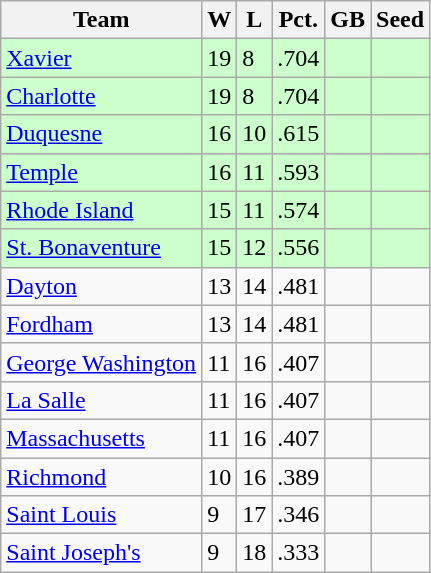<table class=wikitable>
<tr>
<th>Team</th>
<th>W</th>
<th>L</th>
<th>Pct.</th>
<th>GB</th>
<th>Seed</th>
</tr>
<tr bgcolor=#ccffcc>
<td><a href='#'>Xavier</a></td>
<td>19</td>
<td>8</td>
<td>.704</td>
<td></td>
<td></td>
</tr>
<tr bgcolor=#ccffcc>
<td><a href='#'>Charlotte</a></td>
<td>19</td>
<td>8</td>
<td>.704</td>
<td></td>
<td></td>
</tr>
<tr bgcolor=#ccffcc>
<td><a href='#'>Duquesne</a></td>
<td>16</td>
<td>10</td>
<td>.615</td>
<td></td>
<td></td>
</tr>
<tr bgcolor=#ccffcc>
<td><a href='#'>Temple</a></td>
<td>16</td>
<td>11</td>
<td>.593</td>
<td></td>
<td></td>
</tr>
<tr bgcolor=#ccffcc>
<td><a href='#'>Rhode Island</a></td>
<td>15</td>
<td>11</td>
<td>.574</td>
<td></td>
<td></td>
</tr>
<tr bgcolor=#ccffcc>
<td><a href='#'>St. Bonaventure</a></td>
<td>15</td>
<td>12</td>
<td>.556</td>
<td></td>
<td></td>
</tr>
<tr>
<td><a href='#'>Dayton</a></td>
<td>13</td>
<td>14</td>
<td>.481</td>
<td></td>
<td></td>
</tr>
<tr>
<td><a href='#'>Fordham</a></td>
<td>13</td>
<td>14</td>
<td>.481</td>
<td></td>
<td></td>
</tr>
<tr>
<td><a href='#'>George Washington</a></td>
<td>11</td>
<td>16</td>
<td>.407</td>
<td></td>
<td></td>
</tr>
<tr>
<td><a href='#'>La Salle</a></td>
<td>11</td>
<td>16</td>
<td>.407</td>
<td></td>
<td></td>
</tr>
<tr>
<td><a href='#'>Massachusetts</a></td>
<td>11</td>
<td>16</td>
<td>.407</td>
<td></td>
<td></td>
</tr>
<tr>
<td><a href='#'>Richmond</a></td>
<td>10</td>
<td>16</td>
<td>.389</td>
<td></td>
<td></td>
</tr>
<tr>
<td><a href='#'>Saint Louis</a></td>
<td>9</td>
<td>17</td>
<td>.346</td>
<td></td>
<td></td>
</tr>
<tr>
<td><a href='#'>Saint Joseph's</a></td>
<td>9</td>
<td>18</td>
<td>.333</td>
<td></td>
<td></td>
</tr>
</table>
